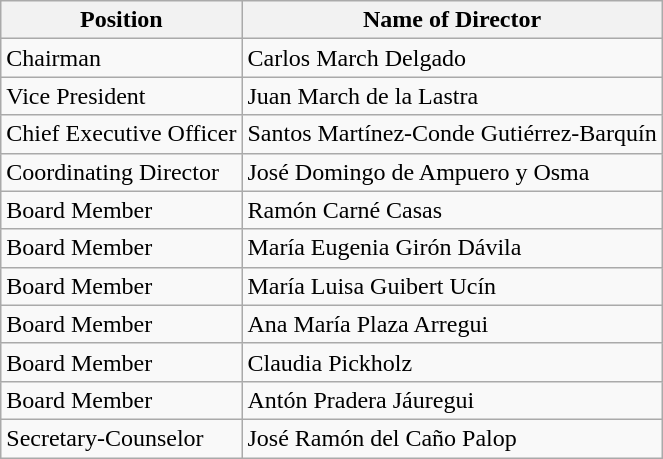<table class="wikitable">
<tr>
<th>Position</th>
<th>Name of Director</th>
</tr>
<tr>
<td>Chairman</td>
<td>Carlos March Delgado</td>
</tr>
<tr>
<td>Vice President</td>
<td>Juan March de la Lastra</td>
</tr>
<tr>
<td>Chief Executive Officer</td>
<td>Santos Martínez-Conde Gutiérrez-Barquín</td>
</tr>
<tr>
<td>Coordinating Director</td>
<td>José Domingo de Ampuero y Osma</td>
</tr>
<tr>
<td>Board Member</td>
<td>Ramón Carné Casas</td>
</tr>
<tr>
<td>Board Member</td>
<td>María Eugenia Girón Dávila</td>
</tr>
<tr>
<td>Board Member</td>
<td>María Luisa Guibert Ucín</td>
</tr>
<tr>
<td>Board Member</td>
<td>Ana María Plaza Arregui</td>
</tr>
<tr>
<td>Board Member</td>
<td>Claudia Pickholz</td>
</tr>
<tr>
<td>Board Member</td>
<td>Antón Pradera Jáuregui</td>
</tr>
<tr>
<td>Secretary-Counselor</td>
<td>José Ramón del Caño Palop</td>
</tr>
</table>
